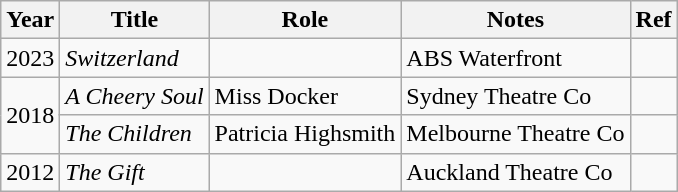<table class="wikitable sortable">
<tr>
<th>Year</th>
<th>Title</th>
<th>Role</th>
<th>Notes</th>
<th>Ref</th>
</tr>
<tr>
<td>2023</td>
<td><em>Switzerland</em></td>
<td></td>
<td>ABS Waterfront</td>
<td></td>
</tr>
<tr>
<td rowspan="2">2018</td>
<td><em>A Cheery Soul</em></td>
<td>Miss Docker</td>
<td>Sydney Theatre Co</td>
<td></td>
</tr>
<tr>
<td><em>The Children</em></td>
<td>Patricia Highsmith</td>
<td>Melbourne Theatre Co</td>
<td></td>
</tr>
<tr>
<td>2012</td>
<td><em>The Gift</em></td>
<td></td>
<td>Auckland Theatre Co</td>
<td></td>
</tr>
</table>
